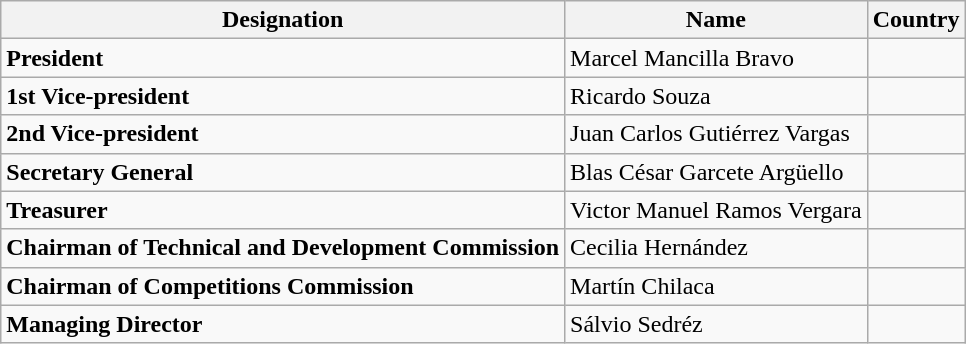<table class="wikitable">
<tr>
<th>Designation</th>
<th>Name</th>
<th>Country</th>
</tr>
<tr>
<td><strong>President</strong></td>
<td>Marcel Mancilla Bravo</td>
<td></td>
</tr>
<tr>
<td><strong>1st Vice-president</strong></td>
<td>Ricardo Souza</td>
<td></td>
</tr>
<tr>
<td><strong>2nd Vice-president</strong></td>
<td>Juan Carlos Gutiérrez Vargas</td>
<td></td>
</tr>
<tr>
<td><strong>Secretary General</strong></td>
<td>Blas César Garcete Argüello</td>
<td></td>
</tr>
<tr>
<td><strong>Treasurer</strong></td>
<td>Victor Manuel Ramos Vergara</td>
<td></td>
</tr>
<tr>
<td><strong>Chairman of Technical and Development Commission</strong></td>
<td>Cecilia Hernández</td>
<td></td>
</tr>
<tr>
<td><strong>Chairman of Competitions Commission</strong></td>
<td>Martín Chilaca</td>
<td></td>
</tr>
<tr>
<td><strong>Managing Director</strong></td>
<td>Sálvio Sedréz</td>
<td></td>
</tr>
</table>
